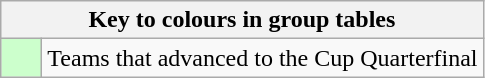<table class="wikitable" style="text-align: center;">
<tr>
<th colspan=2>Key to colours in group tables</th>
</tr>
<tr>
<td style="background:#cfc; width:20px;"></td>
<td align=left>Teams that advanced to the Cup Quarterfinal</td>
</tr>
</table>
